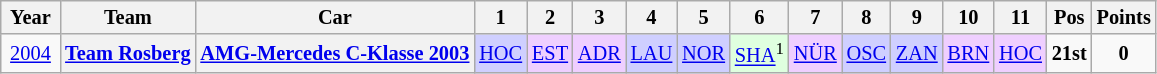<table class="wikitable" style="text-align:center; font-size:85%">
<tr>
<th> Year </th>
<th>Team</th>
<th>Car</th>
<th>1</th>
<th>2</th>
<th>3</th>
<th>4</th>
<th>5</th>
<th>6</th>
<th>7</th>
<th>8</th>
<th>9</th>
<th>10</th>
<th>11</th>
<th>Pos</th>
<th>Points</th>
</tr>
<tr>
<td><a href='#'>2004</a></td>
<th nowrap><a href='#'>Team Rosberg</a></th>
<th nowrap><a href='#'>AMG-Mercedes C-Klasse 2003</a></th>
<td style="background:#CFCFFF;"><a href='#'>HOC</a><br></td>
<td style="background:#EFCFFF;"><a href='#'>EST</a><br></td>
<td style="background:#EFCFFF;"><a href='#'>ADR</a><br></td>
<td style="background:#CFCFFF;"><a href='#'>LAU</a><br></td>
<td style="background:#CFCFFF;"><a href='#'>NOR</a><br></td>
<td style="background:#DFFFDF;"><a href='#'>SHA</a><sup>1</sup><br></td>
<td style="background:#EFCFFF;"><a href='#'>NÜR</a><br></td>
<td style="background:#CFCFFF;"><a href='#'>OSC</a><br></td>
<td style="background:#CFCFFF;"><a href='#'>ZAN</a><br></td>
<td style="background:#EFCFFF;"><a href='#'>BRN</a><br></td>
<td style="background:#EFCFFF;"><a href='#'>HOC</a><br></td>
<td><strong>21st</strong></td>
<td><strong>0</strong></td>
</tr>
</table>
